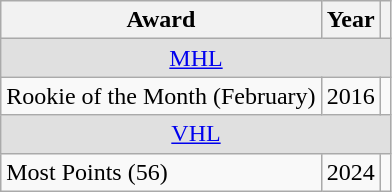<table class="wikitable">
<tr>
<th>Award</th>
<th>Year</th>
<th></th>
</tr>
<tr ALIGN="center" bgcolor="#e0e0e0">
<td colspan="3"><a href='#'>MHL</a></td>
</tr>
<tr>
<td>Rookie of the Month (February)</td>
<td>2016</td>
<td></td>
</tr>
<tr ALIGN="center" bgcolor="#e0e0e0">
<td colspan="3"><a href='#'>VHL</a></td>
</tr>
<tr>
<td>Most Points (56)</td>
<td>2024</td>
<td></td>
</tr>
</table>
